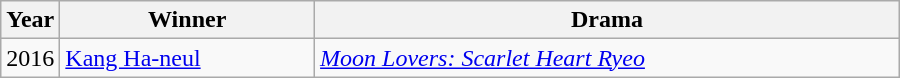<table class="wikitable" style="width:600px">
<tr>
<th width=10>Year</th>
<th>Winner</th>
<th>Drama</th>
</tr>
<tr>
<td>2016</td>
<td><a href='#'>Kang Ha-neul</a></td>
<td><em><a href='#'>Moon Lovers: Scarlet Heart Ryeo</a></em></td>
</tr>
</table>
